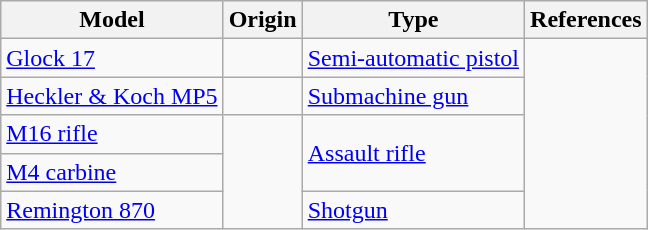<table class="wikitable">
<tr>
<th>Model</th>
<th>Origin</th>
<th>Type</th>
<th>References</th>
</tr>
<tr>
<td><a href='#'>Glock 17</a></td>
<td></td>
<td><a href='#'>Semi-automatic pistol</a></td>
<td rowspan="5"></td>
</tr>
<tr>
<td><a href='#'>Heckler & Koch MP5</a></td>
<td></td>
<td><a href='#'>Submachine gun</a></td>
</tr>
<tr>
<td><a href='#'>M16 rifle</a></td>
<td rowspan="3"></td>
<td rowspan="2"><a href='#'>Assault rifle</a></td>
</tr>
<tr>
<td><a href='#'>M4 carbine</a></td>
</tr>
<tr>
<td><a href='#'>Remington 870</a></td>
<td><a href='#'>Shotgun</a></td>
</tr>
</table>
